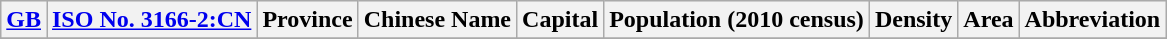<table class="wikitable sortable" style="font-size:100%;"Į>
<tr style="background:#efefef;">
<th align="center"><a href='#'>GB</a></th>
<th align="center"><a href='#'>ISO No. 3166-2:CN</a></th>
<th align="left">Province</th>
<th align="left">Chinese Name</th>
<th align="left">Capital</th>
<th align="right">Population (2010 census)</th>
<th align="right">Density</th>
<th align="right">Area</th>
<th align="center" class="alphabetical">Abbreviation</th>
</tr>
<tr>
</tr>
</table>
